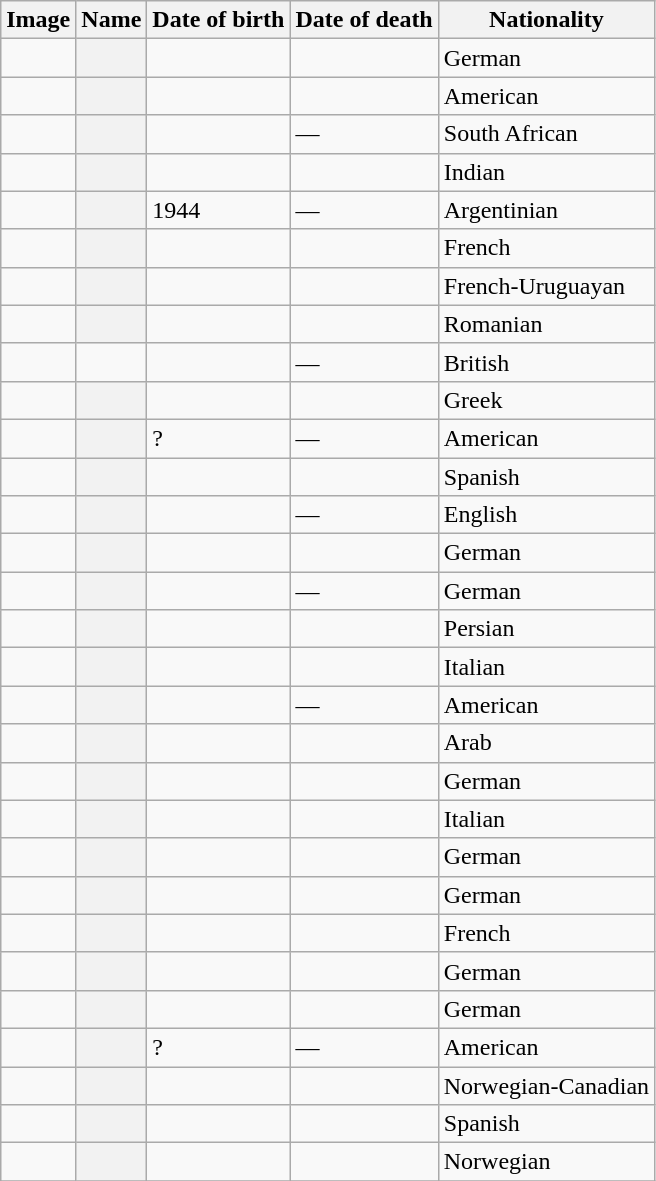<table class="wikitable sortable plainrowheaders">
<tr>
<th scope="col" class="unsortable">Image</th>
<th scope="col">Name</th>
<th scope="col">Date of birth</th>
<th scope="col">Date of death</th>
<th scope="col" class="unsortable">Nationality</th>
</tr>
<tr>
<td></td>
<th scope="row"></th>
<td></td>
<td></td>
<td>German</td>
</tr>
<tr>
<td></td>
<th scope="row"></th>
<td></td>
<td></td>
<td>American</td>
</tr>
<tr>
<td></td>
<th scope="row"></th>
<td></td>
<td>—</td>
<td>South African</td>
</tr>
<tr>
<td></td>
<th scope="row"></th>
<td data-sort-value=></td>
<td data-sort-value=></td>
<td>Indian</td>
</tr>
<tr>
<td></td>
<th scope="row"></th>
<td>1944</td>
<td>—</td>
<td>Argentinian</td>
</tr>
<tr>
<td></td>
<th scope="row"></th>
<td></td>
<td></td>
<td>French</td>
</tr>
<tr>
<td></td>
<th scope="row"></th>
<td></td>
<td></td>
<td>French-Uruguayan</td>
</tr>
<tr>
<td></td>
<th scope="row"></th>
<td></td>
<td></td>
<td>Romanian</td>
</tr>
<tr>
<td></td>
<td scope="row"></td>
<td></td>
<td>—</td>
<td>British</td>
</tr>
<tr>
<td></td>
<th scope="row"></th>
<td data-sort-value=></td>
<td data-sort-value=></td>
<td>Greek</td>
</tr>
<tr>
<td></td>
<th scope="row"></th>
<td>?</td>
<td>—</td>
<td>American</td>
</tr>
<tr>
<td></td>
<th scope="row"></th>
<td></td>
<td></td>
<td>Spanish</td>
</tr>
<tr>
<td></td>
<th scope="row"></th>
<td></td>
<td>—</td>
<td>English</td>
</tr>
<tr>
<td></td>
<th scope="row"></th>
<td></td>
<td></td>
<td>German</td>
</tr>
<tr>
<td></td>
<th scope="row"></th>
<td></td>
<td>—</td>
<td>German</td>
</tr>
<tr>
<td></td>
<th scope="row"></th>
<td></td>
<td></td>
<td>Persian</td>
</tr>
<tr>
<td></td>
<th scope="row"></th>
<td></td>
<td></td>
<td>Italian</td>
</tr>
<tr>
<td></td>
<th scope="row"></th>
<td></td>
<td>—</td>
<td>American</td>
</tr>
<tr>
<td></td>
<th scope="row"></th>
<td></td>
<td></td>
<td>Arab</td>
</tr>
<tr>
<td></td>
<th scope="row"></th>
<td></td>
<td></td>
<td>German</td>
</tr>
<tr>
<td></td>
<th scope="row"></th>
<td></td>
<td></td>
<td>Italian</td>
</tr>
<tr>
<td></td>
<th scope="row"></th>
<td></td>
<td></td>
<td>German</td>
</tr>
<tr>
<td></td>
<th scope="row"></th>
<td></td>
<td data-sort-value=></td>
<td>German</td>
</tr>
<tr>
<td></td>
<th scope="row"></th>
<td></td>
<td></td>
<td>French</td>
</tr>
<tr>
<td></td>
<th scope="row"></th>
<td></td>
<td></td>
<td>German</td>
</tr>
<tr>
<td></td>
<th scope="row"></th>
<td></td>
<td></td>
<td>German</td>
</tr>
<tr>
<td></td>
<th scope="row"></th>
<td>?</td>
<td>—</td>
<td>American</td>
</tr>
<tr>
<td></td>
<th scope="row"></th>
<td></td>
<td></td>
<td>Norwegian-Canadian</td>
</tr>
<tr>
<td></td>
<th scope="row"></th>
<td></td>
<td></td>
<td>Spanish</td>
</tr>
<tr>
<td></td>
<th scope="row"></th>
<td></td>
<td></td>
<td>Norwegian</td>
</tr>
<tr>
</tr>
</table>
